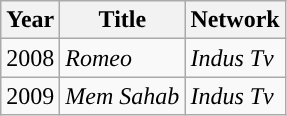<table class="wikitable">
<tr>
<th>Year</th>
<th>Title</th>
<th>Network</th>
</tr>
<tr>
<td>2008</td>
<td><em>Romeo</em></td>
<td><em>Indus Tv</em></td>
</tr>
<tr>
<td>2009</td>
<td><em>Mem Sahab</em></td>
<td><em>Indus Tv</em></td>
</tr>
</table>
